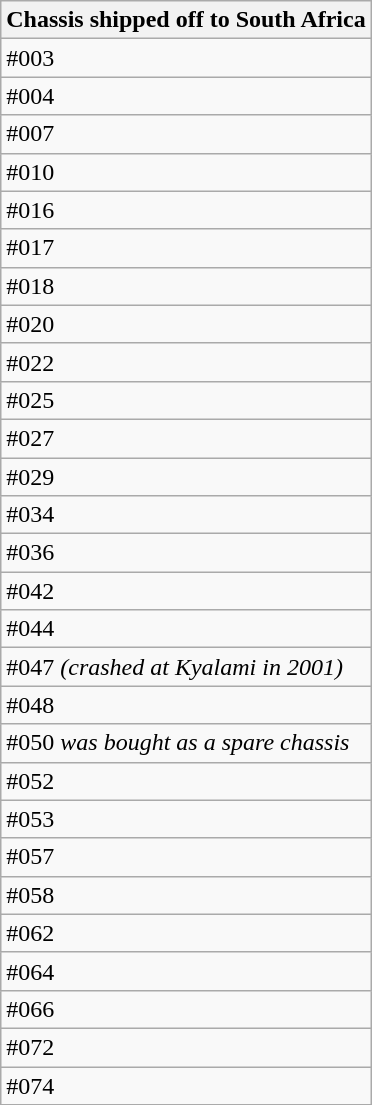<table class="wikitable collapsible collapsed">
<tr>
<th>Chassis shipped off to South Africa</th>
</tr>
<tr>
<td>#003</td>
</tr>
<tr>
<td>#004</td>
</tr>
<tr>
<td>#007</td>
</tr>
<tr>
<td>#010</td>
</tr>
<tr>
<td>#016</td>
</tr>
<tr>
<td>#017</td>
</tr>
<tr>
<td>#018</td>
</tr>
<tr>
<td>#020</td>
</tr>
<tr>
<td>#022</td>
</tr>
<tr>
<td>#025</td>
</tr>
<tr>
<td>#027</td>
</tr>
<tr>
<td>#029</td>
</tr>
<tr>
<td>#034</td>
</tr>
<tr>
<td>#036</td>
</tr>
<tr>
<td>#042</td>
</tr>
<tr>
<td>#044</td>
</tr>
<tr>
<td>#047 <em>(crashed at Kyalami in 2001)</em></td>
</tr>
<tr>
<td>#048</td>
</tr>
<tr>
<td>#050 <em>was bought as a spare chassis</em></td>
</tr>
<tr>
<td>#052</td>
</tr>
<tr>
<td>#053</td>
</tr>
<tr>
<td>#057</td>
</tr>
<tr>
<td>#058</td>
</tr>
<tr>
<td>#062</td>
</tr>
<tr>
<td>#064</td>
</tr>
<tr>
<td>#066</td>
</tr>
<tr>
<td>#072</td>
</tr>
<tr>
<td>#074</td>
</tr>
</table>
